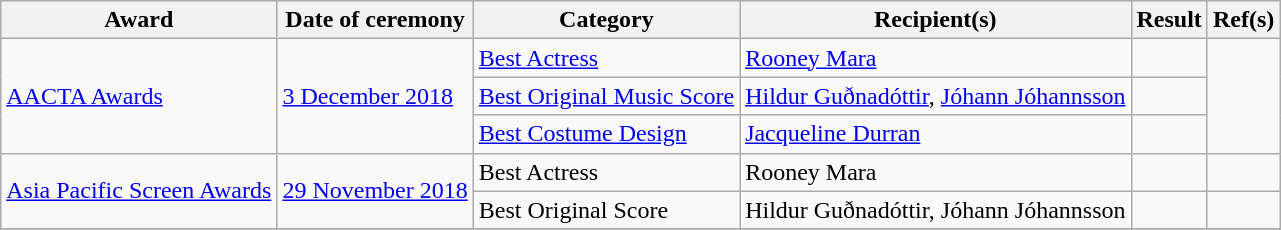<table class="wikitable">
<tr>
<th>Award</th>
<th>Date of ceremony</th>
<th>Category</th>
<th>Recipient(s)</th>
<th>Result</th>
<th>Ref(s)</th>
</tr>
<tr>
<td rowspan=3><a href='#'>AACTA Awards</a></td>
<td rowspan=3><a href='#'>3 December 2018</a></td>
<td><a href='#'>Best Actress</a></td>
<td><a href='#'>Rooney Mara</a></td>
<td></td>
<td rowspan=3></td>
</tr>
<tr>
<td><a href='#'>Best Original Music Score</a></td>
<td><a href='#'>Hildur Guðnadóttir</a>, <a href='#'>Jóhann Jóhannsson</a></td>
<td></td>
</tr>
<tr .>
<td><a href='#'>Best Costume Design</a></td>
<td><a href='#'>Jacqueline Durran</a></td>
<td></td>
</tr>
<tr>
<td rowspan=2><a href='#'>Asia Pacific Screen Awards</a></td>
<td rowspan=2><a href='#'>29 November 2018</a></td>
<td>Best Actress</td>
<td>Rooney Mara</td>
<td></td>
<td></td>
</tr>
<tr>
<td>Best Original Score</td>
<td>Hildur Guðnadóttir, Jóhann Jóhannsson</td>
<td></td>
<td></td>
</tr>
<tr>
</tr>
</table>
